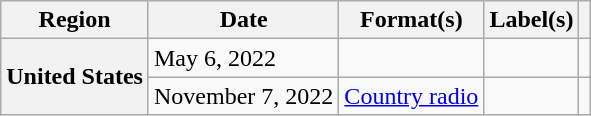<table class="wikitable plainrowheaders">
<tr>
<th scope="col">Region</th>
<th scope="col">Date</th>
<th scope="col">Format(s)</th>
<th scope="col">Label(s)</th>
<th scope="col"></th>
</tr>
<tr>
<th scope="row" rowspan="2">United States</th>
<td>May 6, 2022</td>
<td></td>
<td></td>
<td style="text-align:center;"></td>
</tr>
<tr>
<td>November 7, 2022</td>
<td><a href='#'>Country radio</a></td>
<td></td>
<td style="text-align:center;"></td>
</tr>
</table>
